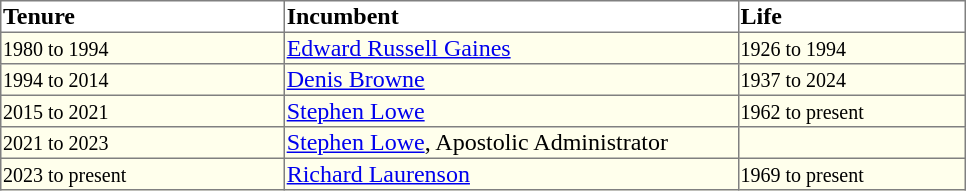<table border=1 style="border-collapse: collapse">
<tr align=left>
<th width="25%">Tenure</th>
<th width="40%">Incumbent</th>
<th width="20%">Life</th>
</tr>
<tr valign=top bgcolor="#ffffec">
<td><small>1980 to 1994</small></td>
<td><a href='#'>Edward Russell Gaines</a></td>
<td><small>1926 to 1994</small></td>
</tr>
<tr valign=top bgcolor="#ffffec">
<td><small>1994 to 2014</small></td>
<td><a href='#'>Denis Browne</a></td>
<td><small>1937 to 2024</small></td>
</tr>
<tr valign=top bgcolor="#ffffec">
<td><small>2015 to 2021</small></td>
<td><a href='#'>Stephen Lowe</a></td>
<td><small>1962 to present</small></td>
</tr>
<tr valign=top bgcolor="#ffffec">
<td><small>2021 to 2023</small></td>
<td><a href='#'>Stephen Lowe</a>, Apostolic Administrator</td>
<td><small></small></td>
</tr>
<tr valign=top bgcolor="#ffffec">
<td><small>2023 to present</small></td>
<td><a href='#'>Richard Laurenson</a></td>
<td><small>1969 to present</small></td>
</tr>
</table>
